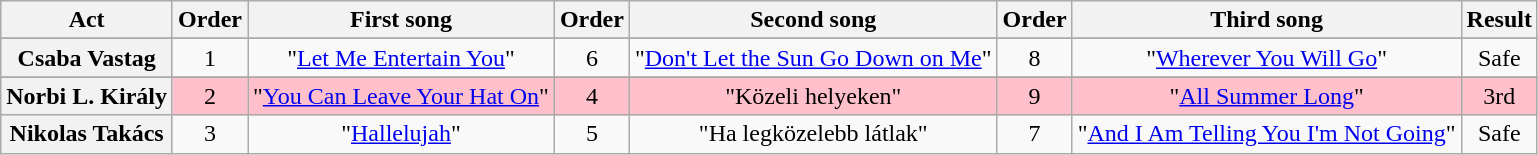<table class="wikitable" style="text-align:center;">
<tr>
<th scope="col">Act</th>
<th scope="col">Order</th>
<th scope="col">First song</th>
<th scope="col">Order</th>
<th scope="col">Second song</th>
<th scope="col">Order</th>
<th scope="col">Third song</th>
<th scope="col">Result</th>
</tr>
<tr>
</tr>
<tr>
<th scope="row">Csaba Vastag</th>
<td>1</td>
<td>"<a href='#'>Let Me Entertain You</a>"</td>
<td>6</td>
<td>"<a href='#'>Don't Let the Sun Go Down on Me</a>"</td>
<td>8</td>
<td>"<a href='#'>Wherever You Will Go</a>"</td>
<td>Safe</td>
</tr>
<tr>
</tr>
<tr bgcolor="pink">
<th scope="row">Norbi L. Király</th>
<td>2</td>
<td>"<a href='#'>You Can Leave Your Hat On</a>"</td>
<td>4</td>
<td>"Közeli helyeken"</td>
<td>9</td>
<td>"<a href='#'>All Summer Long</a>"</td>
<td>3rd</td>
</tr>
<tr>
<th scope="row">Nikolas Takács</th>
<td>3</td>
<td>"<a href='#'>Hallelujah</a>"</td>
<td>5</td>
<td>"Ha legközelebb látlak"</td>
<td>7</td>
<td>"<a href='#'>And I Am Telling You I'm Not Going</a>"</td>
<td>Safe</td>
</tr>
</table>
